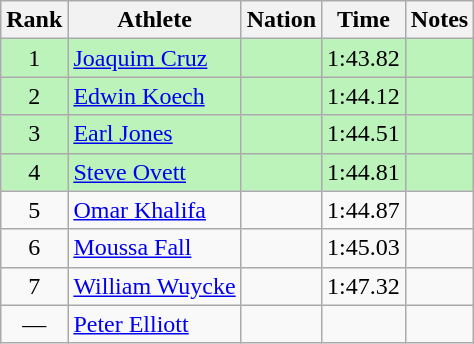<table class="wikitable sortable" style="text-align:center">
<tr>
<th>Rank</th>
<th>Athlete</th>
<th>Nation</th>
<th>Time</th>
<th>Notes</th>
</tr>
<tr style="background:#bbf3bb;">
<td>1</td>
<td align=left><a href='#'>Joaquim Cruz</a></td>
<td align=left></td>
<td>1:43.82</td>
<td></td>
</tr>
<tr style="background:#bbf3bb;">
<td>2</td>
<td align=left><a href='#'>Edwin Koech</a></td>
<td align=left></td>
<td>1:44.12</td>
<td></td>
</tr>
<tr style="background:#bbf3bb;">
<td>3</td>
<td align=left><a href='#'>Earl Jones</a></td>
<td align=left></td>
<td>1:44.51</td>
<td></td>
</tr>
<tr style="background:#bbf3bb;">
<td>4</td>
<td align=left><a href='#'>Steve Ovett</a></td>
<td align=left></td>
<td>1:44.81</td>
<td></td>
</tr>
<tr>
<td>5</td>
<td align=left><a href='#'>Omar Khalifa</a></td>
<td align=left></td>
<td>1:44.87</td>
<td></td>
</tr>
<tr>
<td>6</td>
<td align=left><a href='#'>Moussa Fall</a></td>
<td align=left></td>
<td>1:45.03</td>
<td></td>
</tr>
<tr>
<td>7</td>
<td align=left><a href='#'>William Wuycke</a></td>
<td align=left></td>
<td>1:47.32</td>
<td></td>
</tr>
<tr>
<td data-sort-value=8>—</td>
<td align=left><a href='#'>Peter Elliott</a></td>
<td align=left></td>
<td></td>
<td></td>
</tr>
</table>
